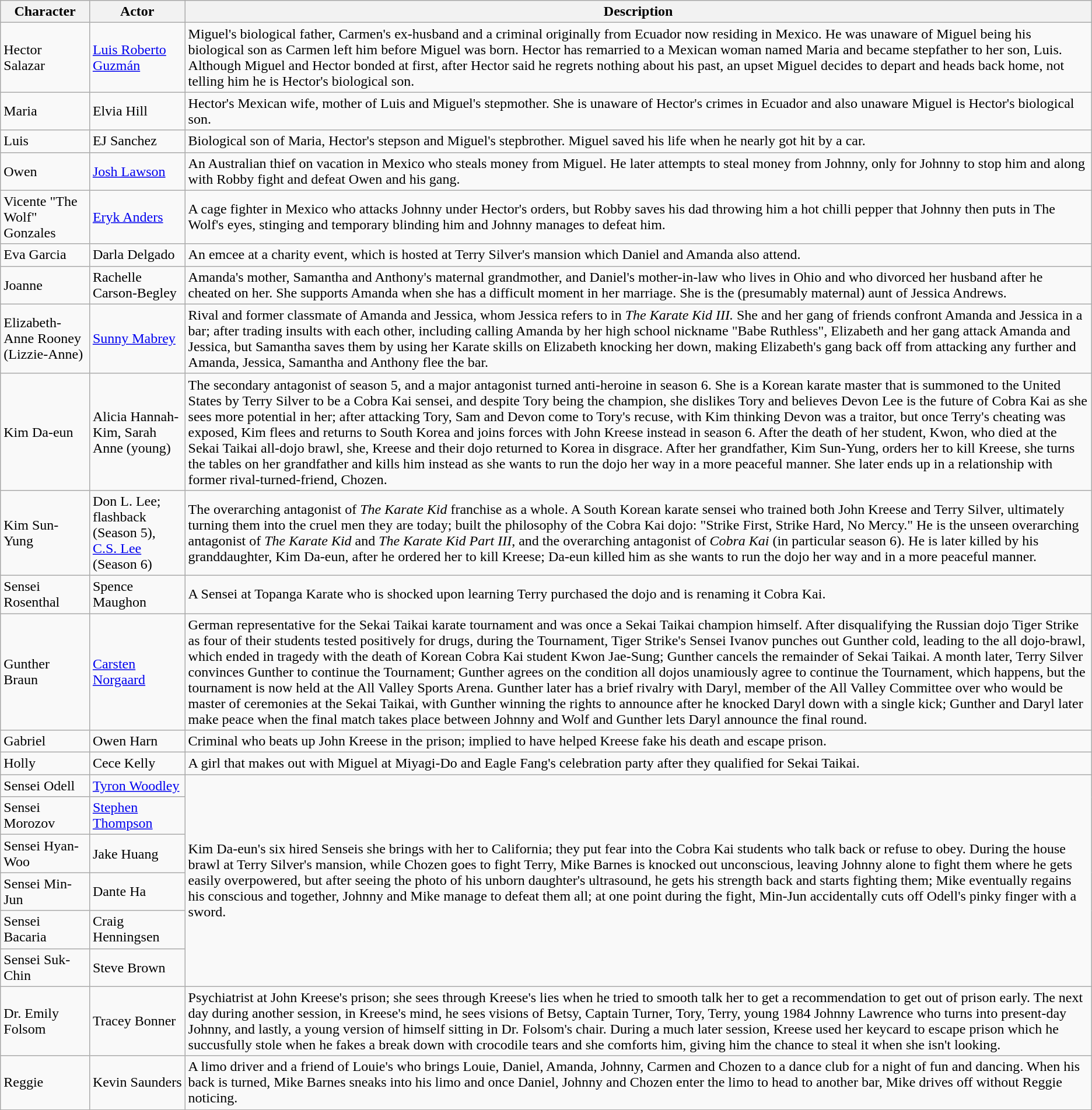<table class="wikitable">
<tr>
<th>Character</th>
<th>Actor</th>
<th>Description</th>
</tr>
<tr>
<td>Hector Salazar</td>
<td><a href='#'>Luis Roberto Guzmán</a></td>
<td>Miguel's biological father, Carmen's ex-husband and a criminal originally from Ecuador now residing in Mexico. He was unaware of Miguel being his biological son as Carmen left him before Miguel was born. Hector has remarried to a Mexican woman named Maria and became stepfather to her son, Luis. Although Miguel and Hector bonded at first, after Hector said he regrets nothing about his past, an upset Miguel decides to depart and heads back home, not telling him he is Hector's biological son.</td>
</tr>
<tr>
<td>Maria</td>
<td>Elvia Hill</td>
<td>Hector's Mexican wife, mother of Luis and Miguel's stepmother. She is unaware of Hector's crimes in Ecuador and also unaware Miguel is Hector's biological son.</td>
</tr>
<tr>
<td>Luis</td>
<td>EJ Sanchez</td>
<td>Biological son of Maria, Hector's stepson and Miguel's stepbrother. Miguel saved his life when he nearly got hit by a car.</td>
</tr>
<tr>
<td>Owen</td>
<td><a href='#'>Josh Lawson</a></td>
<td>An Australian thief on vacation in Mexico who steals money from Miguel. He later attempts to steal money from Johnny, only for Johnny to stop him and along with Robby fight and defeat Owen and his gang.</td>
</tr>
<tr>
<td>Vicente "The Wolf" Gonzales</td>
<td><a href='#'>Eryk Anders</a></td>
<td>A cage fighter in Mexico who attacks Johnny under Hector's orders, but Robby saves his dad throwing him a hot chilli pepper that Johnny then puts in The Wolf's eyes, stinging and temporary blinding him and Johnny manages to defeat him.</td>
</tr>
<tr>
<td>Eva Garcia</td>
<td>Darla Delgado</td>
<td>An emcee at a charity event, which is hosted at Terry Silver's mansion which Daniel and Amanda also attend.</td>
</tr>
<tr>
<td>Joanne</td>
<td>Rachelle Carson-Begley</td>
<td>Amanda's mother, Samantha and Anthony's maternal grandmother, and Daniel's mother-in-law who lives in Ohio and who divorced her husband after he cheated on her. She supports Amanda when she has a difficult moment in her marriage. She is the (presumably maternal) aunt of Jessica Andrews.</td>
</tr>
<tr>
<td>Elizabeth-Anne Rooney (Lizzie-Anne)</td>
<td><a href='#'>Sunny Mabrey</a></td>
<td>Rival and former classmate of Amanda and Jessica, whom Jessica refers to in <em>The Karate Kid III.</em> She and her gang of friends confront Amanda and Jessica in a bar; after trading insults with each other, including calling Amanda by her high school nickname "Babe Ruthless", Elizabeth and her gang attack Amanda and Jessica, but Samantha saves them by using her Karate skills on Elizabeth knocking her down, making Elizabeth's gang back off from attacking any further and Amanda, Jessica, Samantha and Anthony flee the bar.</td>
</tr>
<tr>
<td>Kim Da-eun</td>
<td>Alicia Hannah-Kim, Sarah Anne (young)</td>
<td>The secondary antagonist of season 5, and a major antagonist turned anti-heroine in season 6. She is a Korean karate master that is summoned to the United States by Terry Silver to be a Cobra Kai sensei, and despite Tory being the champion, she dislikes Tory and believes Devon Lee is the future of Cobra Kai as she sees more potential in her; after attacking Tory, Sam and Devon come to Tory's recuse, with Kim thinking Devon was a traitor, but once Terry's cheating was exposed, Kim flees and returns to South Korea and joins forces with John Kreese instead in season 6. After the death of her student, Kwon, who died at the Sekai Taikai all-dojo brawl, she, Kreese and their dojo returned to Korea in disgrace. After her grandfather, Kim Sun-Yung, orders her to kill Kreese, she turns the tables on her grandfather and kills him instead as she wants to run the dojo her way in a more peaceful manner. She later ends up in a relationship with former rival-turned-friend, Chozen.</td>
</tr>
<tr>
<td>Kim Sun-Yung</td>
<td>Don L. Lee; flashback (Season 5),<br><a href='#'>C.S. Lee</a> (Season 6)</td>
<td>The overarching antagonist of <em>The Karate Kid</em> franchise as a whole. A South Korean karate sensei who trained both John Kreese and Terry Silver, ultimately turning them into the cruel men they are today; built the philosophy of the Cobra Kai dojo: "Strike First, Strike Hard, No Mercy." He is the unseen overarching antagonist of <em>The Karate Kid</em> and <em>The Karate Kid Part III</em>, and the overarching antagonist of <em>Cobra Kai</em> (in particular season 6). He is later killed by his granddaughter, Kim Da-eun, after he ordered her to kill Kreese; Da-eun killed him as she wants to run the dojo her way and in a more peaceful manner.</td>
</tr>
<tr>
<td>Sensei Rosenthal</td>
<td>Spence Maughon</td>
<td>A Sensei at Topanga Karate who is shocked upon learning Terry purchased the dojo and is renaming it Cobra Kai.</td>
</tr>
<tr>
<td>Gunther Braun</td>
<td><a href='#'>Carsten Norgaard</a></td>
<td>German representative for the Sekai Taikai karate tournament and was once a Sekai Taikai champion himself. After disqualifying the Russian dojo Tiger Strike as four of their students tested positively for drugs, during the Tournament, Tiger Strike's Sensei Ivanov punches out Gunther cold, leading to the all dojo-brawl, which ended in tragedy with the death of Korean Cobra Kai student Kwon Jae-Sung; Gunther cancels the remainder of Sekai Taikai. A month later, Terry Silver convinces Gunther to continue the Tournament; Gunther agrees on the condition all dojos unamiously agree to continue the Tournament, which happens, but the tournament is now held at the All Valley Sports Arena. Gunther later has a brief rivalry with Daryl, member of the All Valley Committee over who would be master of ceremonies at the Sekai Taikai, with Gunther winning the rights to announce after he knocked Daryl down with a single kick; Gunther and Daryl later make peace when the final match takes place between Johnny and Wolf and Gunther lets Daryl announce the final round.</td>
</tr>
<tr>
<td>Gabriel</td>
<td>Owen Harn</td>
<td>Criminal who beats up John Kreese in the prison; implied to have helped Kreese fake his death and escape prison.</td>
</tr>
<tr>
<td>Holly</td>
<td>Cece Kelly</td>
<td>A girl that makes out with Miguel at Miyagi-Do and Eagle Fang's celebration party after they qualified for Sekai Taikai.</td>
</tr>
<tr>
<td>Sensei Odell</td>
<td><a href='#'>Tyron Woodley</a></td>
<td rowspan="6">Kim Da-eun's six hired Senseis she brings with her to California; they put fear into the Cobra Kai students who talk back or refuse to obey. During the house brawl at Terry Silver's mansion, while Chozen goes to fight Terry, Mike Barnes is knocked out unconscious, leaving Johnny alone to fight them where he gets easily overpowered, but after seeing the photo of his unborn daughter's ultrasound, he gets his strength back and starts fighting them; Mike eventually regains his conscious and together, Johnny and Mike manage to defeat them all; at one point during the fight, Min-Jun accidentally cuts off Odell's pinky finger with a sword.</td>
</tr>
<tr>
<td>Sensei Morozov</td>
<td><a href='#'>Stephen Thompson</a></td>
</tr>
<tr>
<td>Sensei Hyan-Woo</td>
<td>Jake Huang</td>
</tr>
<tr>
<td>Sensei Min-Jun</td>
<td>Dante Ha</td>
</tr>
<tr>
<td>Sensei Bacaria</td>
<td>Craig Henningsen</td>
</tr>
<tr>
<td>Sensei Suk-Chin</td>
<td>Steve Brown</td>
</tr>
<tr>
<td>Dr. Emily Folsom</td>
<td>Tracey Bonner</td>
<td>Psychiatrist at John Kreese's prison; she sees through Kreese's lies when he tried to smooth talk her to get a recommendation to get out of prison early. The next day during another session, in Kreese's mind, he sees visions of Betsy, Captain Turner, Tory, Terry, young 1984 Johnny Lawrence who turns into present-day Johnny, and lastly, a young version of himself sitting in Dr. Folsom's chair. During a much later session, Kreese used her keycard to escape prison which he succusfully stole when he fakes a break down with crocodile tears and she comforts him, giving him the chance to steal it when she isn't looking.</td>
</tr>
<tr>
<td>Reggie</td>
<td>Kevin Saunders</td>
<td>A limo driver and a friend of Louie's who brings Louie, Daniel, Amanda, Johnny, Carmen and Chozen to a dance club for a night of fun and dancing. When his back is turned, Mike Barnes sneaks into his limo and once Daniel, Johnny and Chozen enter the limo to head to another bar, Mike drives off without Reggie noticing.</td>
</tr>
</table>
